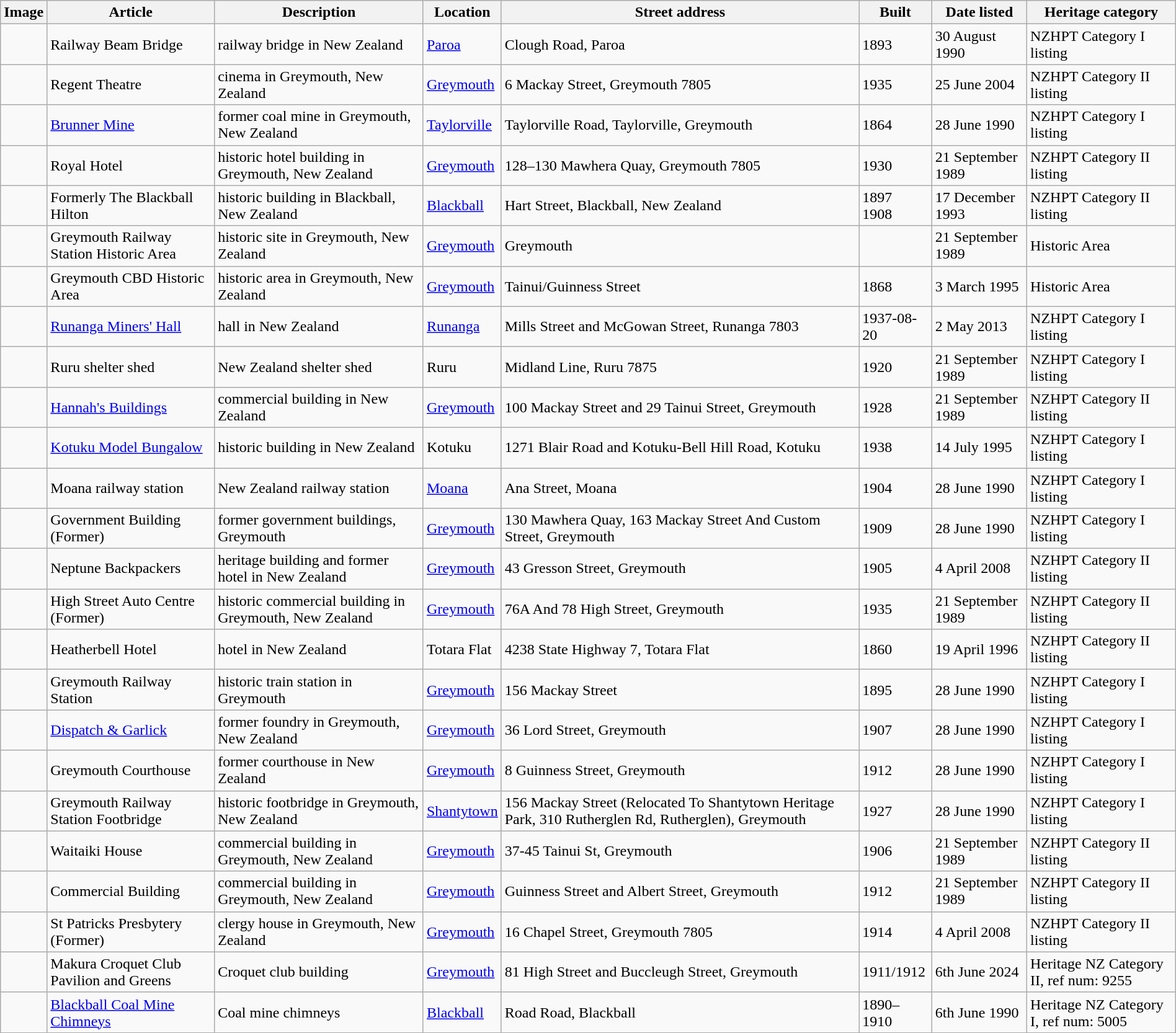<table class='wikitable sortable' style='width:100%'>
<tr>
<th>Image</th>
<th>Article</th>
<th>Description</th>
<th>Location</th>
<th>Street address</th>
<th>Built</th>
<th>Date listed</th>
<th>Heritage category</th>
</tr>
<tr>
<td></td>
<td>Railway Beam Bridge</td>
<td>railway bridge in New Zealand</td>
<td><a href='#'>Paroa</a></td>
<td>Clough Road, Paroa</td>
<td>1893</td>
<td>30 August 1990</td>
<td>NZHPT Category I listing</td>
</tr>
<tr>
<td></td>
<td>Regent Theatre</td>
<td>cinema in Greymouth, New Zealand</td>
<td><a href='#'>Greymouth</a></td>
<td>6 Mackay Street, Greymouth 7805</td>
<td>1935</td>
<td>25 June 2004</td>
<td>NZHPT Category II listing</td>
</tr>
<tr>
<td></td>
<td><a href='#'>Brunner Mine</a></td>
<td>former coal mine in Greymouth, New Zealand</td>
<td><a href='#'>Taylorville</a></td>
<td>Taylorville Road, Taylorville, Greymouth</td>
<td>1864</td>
<td>28 June 1990</td>
<td>NZHPT Category I listing</td>
</tr>
<tr>
<td></td>
<td>Royal Hotel</td>
<td>historic hotel building in Greymouth, New Zealand</td>
<td><a href='#'>Greymouth</a></td>
<td>128–130 Mawhera Quay, Greymouth 7805</td>
<td>1930</td>
<td>21 September 1989</td>
<td>NZHPT Category II listing</td>
</tr>
<tr>
<td></td>
<td>Formerly The Blackball Hilton</td>
<td>historic building in Blackball, New Zealand</td>
<td><a href='#'>Blackball</a></td>
<td>Hart Street, Blackball, New Zealand</td>
<td>1897<br>1908</td>
<td>17 December 1993</td>
<td>NZHPT Category II listing</td>
</tr>
<tr>
<td></td>
<td>Greymouth Railway Station Historic Area</td>
<td>historic site in Greymouth, New Zealand</td>
<td><a href='#'>Greymouth</a></td>
<td>Greymouth</td>
<td></td>
<td>21 September 1989</td>
<td>Historic Area</td>
</tr>
<tr>
<td></td>
<td>Greymouth CBD Historic Area</td>
<td>historic area in Greymouth, New Zealand</td>
<td><a href='#'>Greymouth</a></td>
<td>Tainui/Guinness Street</td>
<td>1868</td>
<td>3 March 1995</td>
<td>Historic Area</td>
</tr>
<tr>
<td></td>
<td><a href='#'>Runanga Miners' Hall</a></td>
<td>hall in New Zealand</td>
<td><a href='#'>Runanga</a></td>
<td>Mills Street and McGowan Street, Runanga 7803</td>
<td>1937-08-20</td>
<td>2 May 2013</td>
<td>NZHPT Category I listing</td>
</tr>
<tr>
<td></td>
<td>Ruru shelter shed</td>
<td>New Zealand shelter shed</td>
<td>Ruru</td>
<td>Midland Line, Ruru 7875</td>
<td>1920</td>
<td>21 September 1989</td>
<td>NZHPT Category I listing</td>
</tr>
<tr>
<td></td>
<td><a href='#'>Hannah's Buildings</a></td>
<td>commercial building in New Zealand</td>
<td><a href='#'>Greymouth</a></td>
<td>100 Mackay Street and 29 Tainui Street, Greymouth</td>
<td>1928</td>
<td>21 September 1989</td>
<td>NZHPT Category II listing</td>
</tr>
<tr>
<td></td>
<td><a href='#'>Kotuku Model Bungalow</a></td>
<td>historic building in New Zealand</td>
<td>Kotuku</td>
<td>1271 Blair Road and Kotuku-Bell Hill Road, Kotuku</td>
<td>1938</td>
<td>14 July 1995</td>
<td>NZHPT Category I listing</td>
</tr>
<tr>
<td></td>
<td>Moana railway station</td>
<td>New Zealand railway station</td>
<td><a href='#'>Moana</a></td>
<td>Ana Street, Moana</td>
<td>1904</td>
<td>28 June 1990</td>
<td>NZHPT Category I listing</td>
</tr>
<tr>
<td></td>
<td>Government Building (Former)</td>
<td>former government buildings, Greymouth</td>
<td><a href='#'>Greymouth</a></td>
<td>130 Mawhera Quay, 163 Mackay Street And Custom Street, Greymouth</td>
<td>1909</td>
<td>28 June 1990</td>
<td>NZHPT Category I listing</td>
</tr>
<tr>
<td></td>
<td>Neptune Backpackers</td>
<td>heritage building and former hotel in New Zealand</td>
<td><a href='#'>Greymouth</a></td>
<td>43 Gresson Street, Greymouth</td>
<td>1905</td>
<td>4 April 2008</td>
<td>NZHPT Category II listing</td>
</tr>
<tr>
<td></td>
<td>High Street Auto Centre (Former)</td>
<td>historic commercial building in Greymouth, New Zealand</td>
<td><a href='#'>Greymouth</a></td>
<td>76A And 78 High Street, Greymouth</td>
<td>1935</td>
<td>21 September 1989</td>
<td>NZHPT Category II listing</td>
</tr>
<tr>
<td></td>
<td>Heatherbell Hotel</td>
<td>hotel in New Zealand</td>
<td>Totara Flat</td>
<td>4238 State Highway 7, Totara Flat</td>
<td>1860</td>
<td>19 April 1996</td>
<td>NZHPT Category II listing</td>
</tr>
<tr>
<td></td>
<td>Greymouth Railway Station</td>
<td>historic train station in Greymouth</td>
<td><a href='#'>Greymouth</a></td>
<td>156 Mackay Street</td>
<td>1895</td>
<td>28 June 1990</td>
<td>NZHPT Category I listing</td>
</tr>
<tr>
<td></td>
<td><a href='#'>Dispatch & Garlick</a></td>
<td>former foundry in Greymouth, New Zealand</td>
<td><a href='#'>Greymouth</a></td>
<td>36 Lord Street, Greymouth</td>
<td>1907</td>
<td>28 June 1990</td>
<td>NZHPT Category I listing</td>
</tr>
<tr>
<td></td>
<td>Greymouth Courthouse</td>
<td>former courthouse in New Zealand</td>
<td><a href='#'>Greymouth</a></td>
<td>8 Guinness Street, Greymouth</td>
<td>1912</td>
<td>28 June 1990</td>
<td>NZHPT Category I listing</td>
</tr>
<tr>
<td></td>
<td>Greymouth Railway Station Footbridge</td>
<td>historic footbridge in Greymouth, New Zealand</td>
<td><a href='#'>Shantytown</a></td>
<td>156 Mackay Street (Relocated To Shantytown Heritage Park, 310 Rutherglen Rd, Rutherglen), Greymouth</td>
<td>1927</td>
<td>28 June 1990</td>
<td>NZHPT Category I listing</td>
</tr>
<tr>
<td></td>
<td>Waitaiki House</td>
<td>commercial building in Greymouth, New Zealand</td>
<td><a href='#'>Greymouth</a></td>
<td>37-45 Tainui St, Greymouth</td>
<td>1906</td>
<td>21 September 1989</td>
<td>NZHPT Category II listing</td>
</tr>
<tr>
<td></td>
<td>Commercial Building</td>
<td>commercial building in Greymouth, New Zealand</td>
<td><a href='#'>Greymouth</a></td>
<td>Guinness Street and Albert Street, Greymouth</td>
<td>1912</td>
<td>21 September 1989</td>
<td>NZHPT Category II listing</td>
</tr>
<tr>
<td></td>
<td>St Patricks Presbytery (Former)</td>
<td>clergy house in Greymouth, New Zealand</td>
<td><a href='#'>Greymouth</a></td>
<td>16 Chapel Street, Greymouth 7805</td>
<td>1914</td>
<td>4 April 2008</td>
<td>NZHPT Category II listing</td>
</tr>
<tr>
<td></td>
<td>Makura Croquet Club Pavilion and Greens</td>
<td>Croquet club building</td>
<td><a href='#'>Greymouth</a></td>
<td>81 High Street and Buccleugh Street, Greymouth</td>
<td>1911/1912</td>
<td>6th June 2024</td>
<td>Heritage NZ Category II, ref num: 9255</td>
</tr>
<tr>
<td></td>
<td><a href='#'>Blackball Coal Mine Chimneys</a></td>
<td>Coal mine chimneys</td>
<td><a href='#'>Blackball</a></td>
<td>Road Road, Blackball</td>
<td>1890–1910</td>
<td>6th June 1990</td>
<td>Heritage NZ Category I, ref num: 5005</td>
</tr>
</table>
